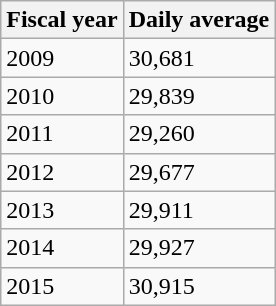<table class="wikitable">
<tr>
<th>Fiscal year</th>
<th>Daily average</th>
</tr>
<tr>
<td>2009</td>
<td>30,681</td>
</tr>
<tr>
<td>2010</td>
<td>29,839</td>
</tr>
<tr>
<td>2011</td>
<td>29,260</td>
</tr>
<tr>
<td>2012</td>
<td>29,677</td>
</tr>
<tr>
<td>2013</td>
<td>29,911</td>
</tr>
<tr>
<td>2014</td>
<td>29,927</td>
</tr>
<tr>
<td>2015</td>
<td>30,915</td>
</tr>
</table>
